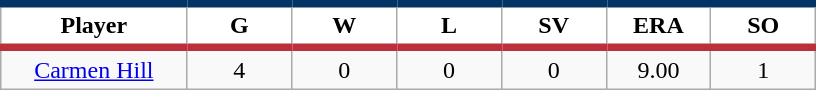<table class="wikitable sortable">
<tr>
<th style="background:#FFFFFF; border-top:#023465 5px solid; border-bottom:#ba313c 5px solid;" width="16%">Player</th>
<th style="background:#FFFFFF; border-top:#023465 5px solid; border-bottom:#ba313c 5px solid;" width="9%">G</th>
<th style="background:#FFFFFF; border-top:#023465 5px solid; border-bottom:#ba313c 5px solid;" width="9%">W</th>
<th style="background:#FFFFFF; border-top:#023465 5px solid; border-bottom:#ba313c 5px solid;" width="9%">L</th>
<th style="background:#FFFFFF; border-top:#023465 5px solid; border-bottom:#ba313c 5px solid;" width="9%">SV</th>
<th style="background:#FFFFFF; border-top:#023465 5px solid; border-bottom:#ba313c 5px solid;" width="9%">ERA</th>
<th style="background:#FFFFFF; border-top:#023465 5px solid; border-bottom:#ba313c 5px solid;" width="9%">SO</th>
</tr>
<tr align="center">
<td><a href='#'>Carmen Hill</a></td>
<td>4</td>
<td>0</td>
<td>0</td>
<td>0</td>
<td>9.00</td>
<td>1</td>
</tr>
</table>
